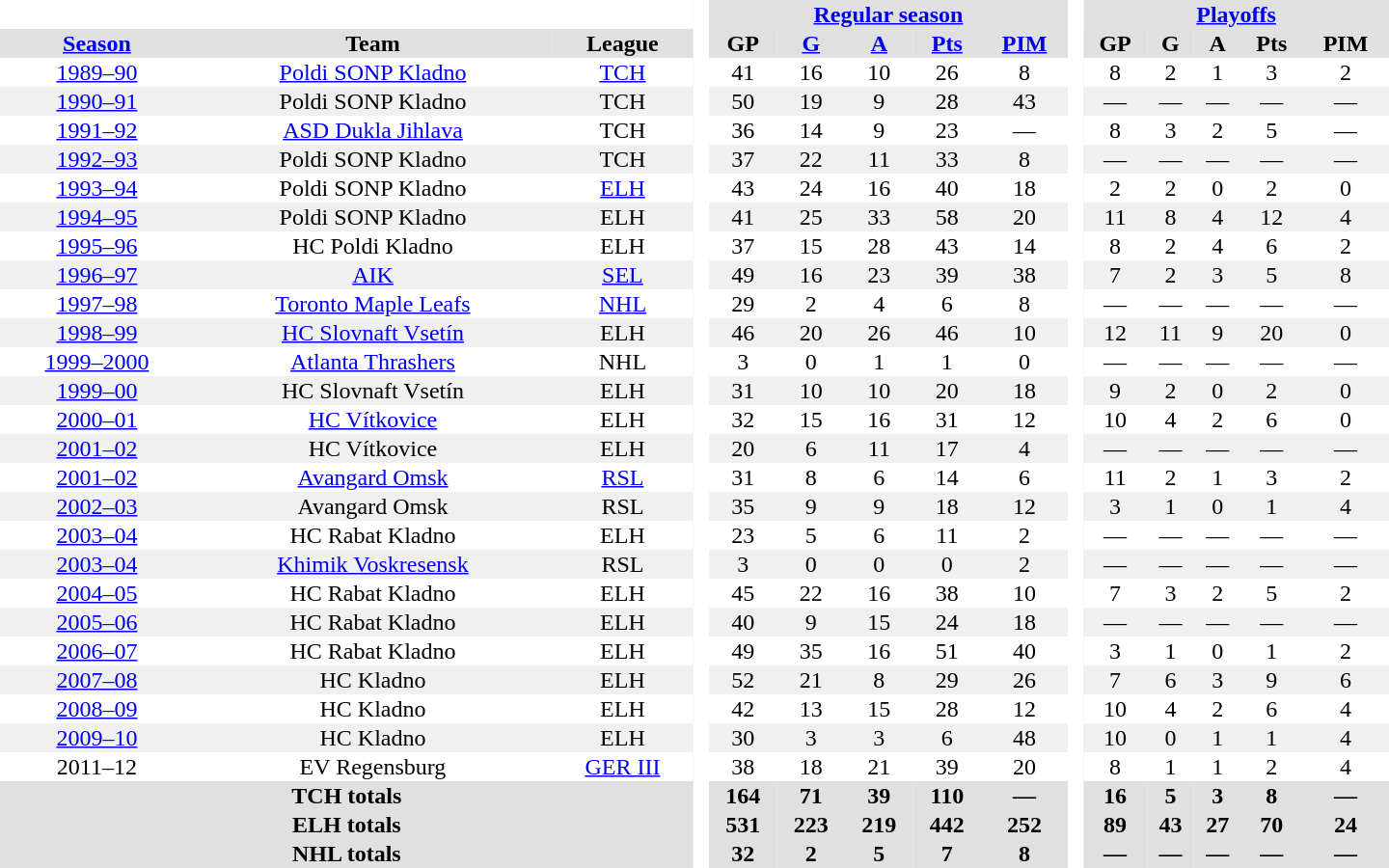<table border="0" cellpadding="1" cellspacing="0" style="text-align:center; width:60em">
<tr bgcolor="#e0e0e0">
<th colspan="3" bgcolor="#ffffff"> </th>
<th rowspan="99" bgcolor="#ffffff"> </th>
<th colspan="5"><a href='#'>Regular season</a></th>
<th rowspan="99" bgcolor="#ffffff"> </th>
<th colspan="5"><a href='#'>Playoffs</a></th>
</tr>
<tr bgcolor="#e0e0e0">
<th><a href='#'>Season</a></th>
<th>Team</th>
<th>League</th>
<th>GP</th>
<th><a href='#'>G</a></th>
<th><a href='#'>A</a></th>
<th><a href='#'>Pts</a></th>
<th><a href='#'>PIM</a></th>
<th>GP</th>
<th>G</th>
<th>A</th>
<th>Pts</th>
<th>PIM</th>
</tr>
<tr>
<td><a href='#'>1989–90</a></td>
<td><a href='#'>Poldi SONP Kladno</a></td>
<td><a href='#'>TCH</a></td>
<td>41</td>
<td>16</td>
<td>10</td>
<td>26</td>
<td>8</td>
<td>8</td>
<td>2</td>
<td>1</td>
<td>3</td>
<td>2</td>
</tr>
<tr bgcolor="#f0f0f0">
<td><a href='#'>1990–91</a></td>
<td>Poldi SONP Kladno</td>
<td>TCH</td>
<td>50</td>
<td>19</td>
<td>9</td>
<td>28</td>
<td>43</td>
<td>—</td>
<td>—</td>
<td>—</td>
<td>—</td>
<td>—</td>
</tr>
<tr>
<td><a href='#'>1991–92</a></td>
<td><a href='#'>ASD Dukla Jihlava</a></td>
<td>TCH</td>
<td>36</td>
<td>14</td>
<td>9</td>
<td>23</td>
<td>—</td>
<td>8</td>
<td>3</td>
<td>2</td>
<td>5</td>
<td>—</td>
</tr>
<tr bgcolor="#f0f0f0">
<td><a href='#'>1992–93</a></td>
<td>Poldi SONP Kladno</td>
<td>TCH</td>
<td>37</td>
<td>22</td>
<td>11</td>
<td>33</td>
<td>8</td>
<td>—</td>
<td>—</td>
<td>—</td>
<td>—</td>
<td>—</td>
</tr>
<tr>
<td><a href='#'>1993–94</a></td>
<td>Poldi SONP Kladno</td>
<td><a href='#'>ELH</a></td>
<td>43</td>
<td>24</td>
<td>16</td>
<td>40</td>
<td>18</td>
<td>2</td>
<td>2</td>
<td>0</td>
<td>2</td>
<td>0</td>
</tr>
<tr bgcolor="#f0f0f0">
<td><a href='#'>1994–95</a></td>
<td>Poldi SONP Kladno</td>
<td>ELH</td>
<td>41</td>
<td>25</td>
<td>33</td>
<td>58</td>
<td>20</td>
<td>11</td>
<td>8</td>
<td>4</td>
<td>12</td>
<td>4</td>
</tr>
<tr>
<td><a href='#'>1995–96</a></td>
<td>HC Poldi Kladno</td>
<td>ELH</td>
<td>37</td>
<td>15</td>
<td>28</td>
<td>43</td>
<td>14</td>
<td>8</td>
<td>2</td>
<td>4</td>
<td>6</td>
<td>2</td>
</tr>
<tr bgcolor="#f0f0f0">
<td><a href='#'>1996–97</a></td>
<td><a href='#'>AIK</a></td>
<td><a href='#'>SEL</a></td>
<td>49</td>
<td>16</td>
<td>23</td>
<td>39</td>
<td>38</td>
<td>7</td>
<td>2</td>
<td>3</td>
<td>5</td>
<td>8</td>
</tr>
<tr>
<td><a href='#'>1997–98</a></td>
<td><a href='#'>Toronto Maple Leafs</a></td>
<td><a href='#'>NHL</a></td>
<td>29</td>
<td>2</td>
<td>4</td>
<td>6</td>
<td>8</td>
<td>—</td>
<td>—</td>
<td>—</td>
<td>—</td>
<td>—</td>
</tr>
<tr bgcolor="#f0f0f0">
<td><a href='#'>1998–99</a></td>
<td><a href='#'>HC Slovnaft Vsetín</a></td>
<td>ELH</td>
<td>46</td>
<td>20</td>
<td>26</td>
<td>46</td>
<td>10</td>
<td>12</td>
<td>11</td>
<td>9</td>
<td>20</td>
<td>0</td>
</tr>
<tr>
<td><a href='#'>1999–2000</a></td>
<td><a href='#'>Atlanta Thrashers</a></td>
<td>NHL</td>
<td>3</td>
<td>0</td>
<td>1</td>
<td>1</td>
<td>0</td>
<td>—</td>
<td>—</td>
<td>—</td>
<td>—</td>
<td>—</td>
</tr>
<tr bgcolor="#f0f0f0">
<td><a href='#'>1999–00</a></td>
<td>HC Slovnaft Vsetín</td>
<td>ELH</td>
<td>31</td>
<td>10</td>
<td>10</td>
<td>20</td>
<td>18</td>
<td>9</td>
<td>2</td>
<td>0</td>
<td>2</td>
<td>0</td>
</tr>
<tr>
<td><a href='#'>2000–01</a></td>
<td><a href='#'>HC Vítkovice</a></td>
<td>ELH</td>
<td>32</td>
<td>15</td>
<td>16</td>
<td>31</td>
<td>12</td>
<td>10</td>
<td>4</td>
<td>2</td>
<td>6</td>
<td>0</td>
</tr>
<tr bgcolor="#f0f0f0">
<td><a href='#'>2001–02</a></td>
<td>HC Vítkovice</td>
<td>ELH</td>
<td>20</td>
<td>6</td>
<td>11</td>
<td>17</td>
<td>4</td>
<td>—</td>
<td>—</td>
<td>—</td>
<td>—</td>
<td>—</td>
</tr>
<tr>
<td><a href='#'>2001–02</a></td>
<td><a href='#'>Avangard Omsk</a></td>
<td><a href='#'>RSL</a></td>
<td>31</td>
<td>8</td>
<td>6</td>
<td>14</td>
<td>6</td>
<td>11</td>
<td>2</td>
<td>1</td>
<td>3</td>
<td>2</td>
</tr>
<tr bgcolor="#f0f0f0">
<td><a href='#'>2002–03</a></td>
<td>Avangard Omsk</td>
<td>RSL</td>
<td>35</td>
<td>9</td>
<td>9</td>
<td>18</td>
<td>12</td>
<td>3</td>
<td>1</td>
<td>0</td>
<td>1</td>
<td>4</td>
</tr>
<tr>
<td><a href='#'>2003–04</a></td>
<td>HC Rabat Kladno</td>
<td>ELH</td>
<td>23</td>
<td>5</td>
<td>6</td>
<td>11</td>
<td>2</td>
<td>—</td>
<td>—</td>
<td>—</td>
<td>—</td>
<td>—</td>
</tr>
<tr bgcolor="#f0f0f0">
<td><a href='#'>2003–04</a></td>
<td><a href='#'>Khimik Voskresensk</a></td>
<td>RSL</td>
<td>3</td>
<td>0</td>
<td>0</td>
<td>0</td>
<td>2</td>
<td>—</td>
<td>—</td>
<td>—</td>
<td>—</td>
<td>—</td>
</tr>
<tr>
<td><a href='#'>2004–05</a></td>
<td>HC Rabat Kladno</td>
<td>ELH</td>
<td>45</td>
<td>22</td>
<td>16</td>
<td>38</td>
<td>10</td>
<td>7</td>
<td>3</td>
<td>2</td>
<td>5</td>
<td>2</td>
</tr>
<tr bgcolor="#f0f0f0">
<td><a href='#'>2005–06</a></td>
<td>HC Rabat Kladno</td>
<td>ELH</td>
<td>40</td>
<td>9</td>
<td>15</td>
<td>24</td>
<td>18</td>
<td>—</td>
<td>—</td>
<td>—</td>
<td>—</td>
<td>—</td>
</tr>
<tr>
<td><a href='#'>2006–07</a></td>
<td>HC Rabat Kladno</td>
<td>ELH</td>
<td>49</td>
<td>35</td>
<td>16</td>
<td>51</td>
<td>40</td>
<td>3</td>
<td>1</td>
<td>0</td>
<td>1</td>
<td>2</td>
</tr>
<tr bgcolor="#f0f0f0">
<td><a href='#'>2007–08</a></td>
<td>HC Kladno</td>
<td>ELH</td>
<td>52</td>
<td>21</td>
<td>8</td>
<td>29</td>
<td>26</td>
<td>7</td>
<td>6</td>
<td>3</td>
<td>9</td>
<td>6</td>
</tr>
<tr>
<td><a href='#'>2008–09</a></td>
<td>HC Kladno</td>
<td>ELH</td>
<td>42</td>
<td>13</td>
<td>15</td>
<td>28</td>
<td>12</td>
<td>10</td>
<td>4</td>
<td>2</td>
<td>6</td>
<td>4</td>
</tr>
<tr bgcolor="#f0f0f0">
<td><a href='#'>2009–10</a></td>
<td>HC Kladno</td>
<td>ELH</td>
<td>30</td>
<td>3</td>
<td>3</td>
<td>6</td>
<td>48</td>
<td>10</td>
<td>0</td>
<td>1</td>
<td>1</td>
<td>4</td>
</tr>
<tr>
<td>2011–12</td>
<td>EV Regensburg</td>
<td><a href='#'>GER III</a></td>
<td>38</td>
<td>18</td>
<td>21</td>
<td>39</td>
<td>20</td>
<td>8</td>
<td>1</td>
<td>1</td>
<td>2</td>
<td>4</td>
</tr>
<tr bgcolor="#e0e0e0">
<th colspan="3">TCH totals</th>
<th>164</th>
<th>71</th>
<th>39</th>
<th>110</th>
<th>—</th>
<th>16</th>
<th>5</th>
<th>3</th>
<th>8</th>
<th>—</th>
</tr>
<tr bgcolor="#e0e0e0">
<th colspan="3">ELH totals</th>
<th>531</th>
<th>223</th>
<th>219</th>
<th>442</th>
<th>252</th>
<th>89</th>
<th>43</th>
<th>27</th>
<th>70</th>
<th>24</th>
</tr>
<tr bgcolor="#e0e0e0">
<th colspan="3">NHL totals</th>
<th>32</th>
<th>2</th>
<th>5</th>
<th>7</th>
<th>8</th>
<th>—</th>
<th>—</th>
<th>—</th>
<th>—</th>
<th>—</th>
</tr>
</table>
